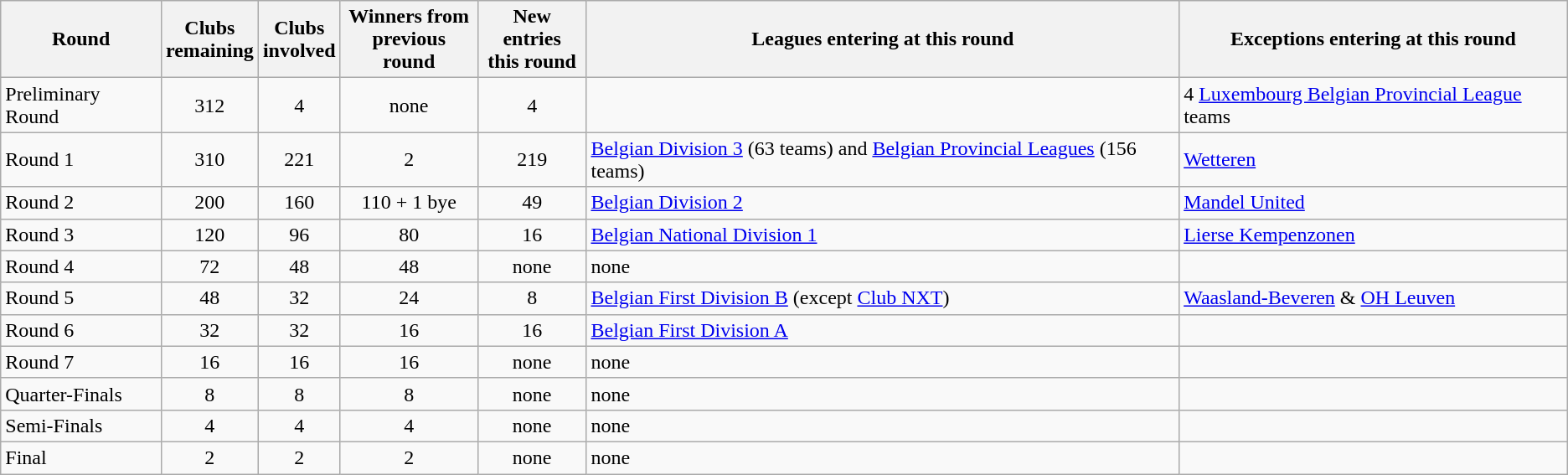<table class="wikitable">
<tr>
<th>Round</th>
<th>Clubs<br>remaining</th>
<th>Clubs<br>involved</th>
<th>Winners from<br>previous round</th>
<th>New entries<br>this round</th>
<th>Leagues entering at this round</th>
<th>Exceptions entering at this round</th>
</tr>
<tr>
<td>Preliminary Round</td>
<td style="text-align:center;">312</td>
<td style="text-align:center;">4</td>
<td style="text-align:center;">none</td>
<td style="text-align:center;">4</td>
<td></td>
<td>4 <a href='#'>Luxembourg Belgian Provincial League</a> teams</td>
</tr>
<tr>
<td>Round 1</td>
<td style="text-align:center;">310</td>
<td style="text-align:center;">221</td>
<td style="text-align:center;">2</td>
<td style="text-align:center;">219</td>
<td><a href='#'>Belgian Division 3</a> (63 teams) and <a href='#'>Belgian Provincial Leagues</a> (156 teams)</td>
<td><a href='#'>Wetteren</a> </td>
</tr>
<tr>
<td>Round 2</td>
<td style="text-align:center;">200</td>
<td style="text-align:center;">160</td>
<td style="text-align:center;">110 + 1 bye</td>
<td style="text-align:center;">49</td>
<td><a href='#'>Belgian Division 2</a></td>
<td><a href='#'>Mandel United</a> </td>
</tr>
<tr>
<td>Round 3</td>
<td style="text-align:center;">120</td>
<td style="text-align:center;">96</td>
<td style="text-align:center;">80</td>
<td style="text-align:center;">16</td>
<td><a href='#'>Belgian National Division 1</a></td>
<td><a href='#'>Lierse Kempenzonen</a> </td>
</tr>
<tr>
<td>Round 4</td>
<td style="text-align:center;">72</td>
<td style="text-align:center;">48</td>
<td style="text-align:center;">48</td>
<td style="text-align:center;">none</td>
<td>none</td>
<td></td>
</tr>
<tr>
<td>Round 5</td>
<td style="text-align:center;">48</td>
<td style="text-align:center;">32</td>
<td style="text-align:center;">24</td>
<td style="text-align:center;">8</td>
<td><a href='#'>Belgian First Division B</a> (except <a href='#'>Club NXT</a>)</td>
<td><a href='#'>Waasland-Beveren</a> & <a href='#'>OH Leuven</a> </td>
</tr>
<tr>
<td>Round 6</td>
<td style="text-align:center;">32</td>
<td style="text-align:center;">32</td>
<td style="text-align:center;">16</td>
<td style="text-align:center;">16</td>
<td><a href='#'>Belgian First Division A</a></td>
<td></td>
</tr>
<tr>
<td>Round 7</td>
<td style="text-align:center;">16</td>
<td style="text-align:center;">16</td>
<td style="text-align:center;">16</td>
<td style="text-align:center;">none</td>
<td>none</td>
<td></td>
</tr>
<tr>
<td>Quarter-Finals</td>
<td style="text-align:center;">8</td>
<td style="text-align:center;">8</td>
<td style="text-align:center;">8</td>
<td style="text-align:center;">none</td>
<td>none</td>
<td></td>
</tr>
<tr>
<td>Semi-Finals</td>
<td style="text-align:center;">4</td>
<td style="text-align:center;">4</td>
<td style="text-align:center;">4</td>
<td style="text-align:center;">none</td>
<td>none</td>
<td></td>
</tr>
<tr>
<td>Final</td>
<td style="text-align:center;">2</td>
<td style="text-align:center;">2</td>
<td style="text-align:center;">2</td>
<td style="text-align:center;">none</td>
<td>none</td>
<td></td>
</tr>
</table>
